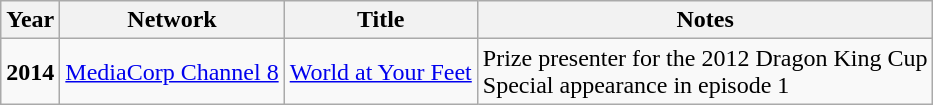<table class="wikitable" border="1">
<tr>
<th>Year</th>
<th>Network</th>
<th>Title</th>
<th>Notes</th>
</tr>
<tr>
<td><strong>2014</strong></td>
<td><a href='#'>MediaCorp Channel 8</a></td>
<td><a href='#'>World at Your Feet</a></td>
<td>Prize presenter for the 2012 Dragon King Cup <br> Special appearance in episode 1</td>
</tr>
</table>
